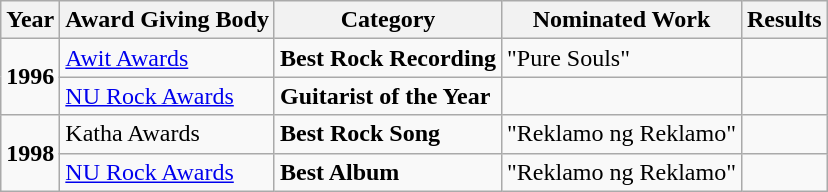<table class="wikitable">
<tr>
<th>Year</th>
<th>Award Giving Body</th>
<th>Category</th>
<th>Nominated Work</th>
<th>Results</th>
</tr>
<tr>
<td rowspan=2><strong>1996</strong></td>
<td><a href='#'>Awit Awards</a></td>
<td><strong>Best Rock Recording</strong></td>
<td>"Pure Souls"</td>
<td></td>
</tr>
<tr>
<td><a href='#'>NU Rock Awards</a></td>
<td><strong>Guitarist of the Year</strong></td>
<td></td>
<td></td>
</tr>
<tr>
<td rowspan=2><strong>1998</strong></td>
<td>Katha Awards</td>
<td><strong>Best Rock Song</strong></td>
<td>"Reklamo ng Reklamo"</td>
<td></td>
</tr>
<tr>
<td><a href='#'>NU Rock Awards</a></td>
<td><strong>Best Album</strong></td>
<td>"Reklamo ng Reklamo"</td>
<td></td>
</tr>
</table>
